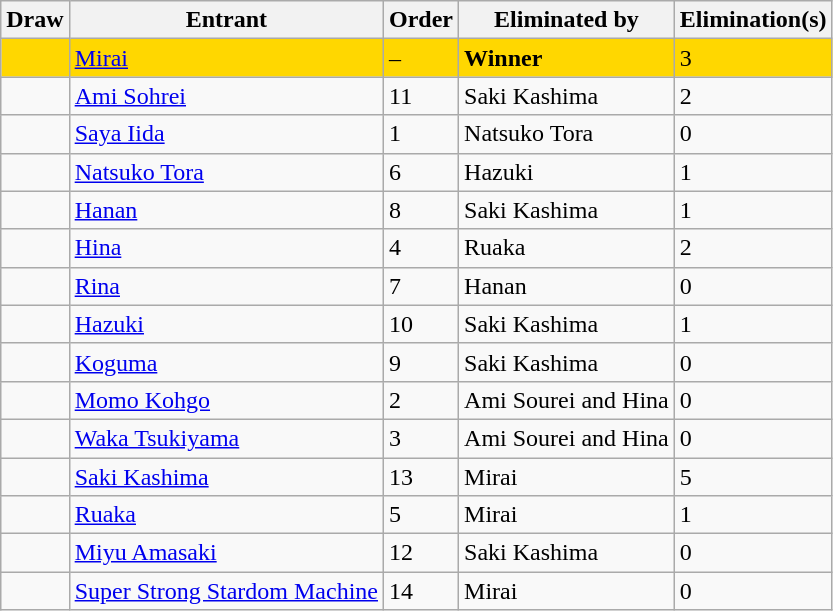<table class="wikitable sortable">
<tr>
<th>Draw</th>
<th>Entrant</th>
<th>Order</th>
<th>Eliminated by</th>
<th>Elimination(s)</th>
</tr>
<tr style="background: gold">
<td></td>
<td><a href='#'>Mirai</a></td>
<td>–</td>
<td><strong>Winner</strong></td>
<td>3</td>
</tr>
<tr>
<td></td>
<td><a href='#'>Ami Sohrei</a></td>
<td>11</td>
<td>Saki Kashima</td>
<td>2</td>
</tr>
<tr>
<td></td>
<td><a href='#'>Saya Iida</a></td>
<td>1</td>
<td>Natsuko Tora</td>
<td>0</td>
</tr>
<tr>
<td></td>
<td><a href='#'>Natsuko Tora</a></td>
<td>6</td>
<td>Hazuki</td>
<td>1</td>
</tr>
<tr>
<td></td>
<td><a href='#'>Hanan</a></td>
<td>8</td>
<td>Saki Kashima</td>
<td>1</td>
</tr>
<tr>
<td></td>
<td><a href='#'>Hina</a></td>
<td>4</td>
<td>Ruaka</td>
<td>2</td>
</tr>
<tr>
<td></td>
<td><a href='#'>Rina</a></td>
<td>7</td>
<td>Hanan</td>
<td>0</td>
</tr>
<tr>
<td></td>
<td><a href='#'>Hazuki</a></td>
<td>10</td>
<td>Saki Kashima</td>
<td>1</td>
</tr>
<tr>
<td></td>
<td><a href='#'>Koguma</a></td>
<td>9</td>
<td>Saki Kashima</td>
<td>0</td>
</tr>
<tr>
<td></td>
<td><a href='#'>Momo Kohgo</a></td>
<td>2</td>
<td>Ami Sourei and Hina</td>
<td>0</td>
</tr>
<tr>
<td></td>
<td><a href='#'>Waka Tsukiyama</a></td>
<td>3</td>
<td>Ami Sourei and Hina</td>
<td>0</td>
</tr>
<tr>
<td></td>
<td><a href='#'>Saki Kashima</a></td>
<td>13</td>
<td>Mirai</td>
<td>5</td>
</tr>
<tr>
<td></td>
<td><a href='#'>Ruaka</a></td>
<td>5</td>
<td>Mirai</td>
<td>1</td>
</tr>
<tr>
<td></td>
<td><a href='#'>Miyu Amasaki</a></td>
<td>12</td>
<td>Saki Kashima</td>
<td>0</td>
</tr>
<tr>
<td></td>
<td><a href='#'>Super Strong Stardom Machine</a></td>
<td>14</td>
<td>Mirai</td>
<td>0</td>
</tr>
</table>
